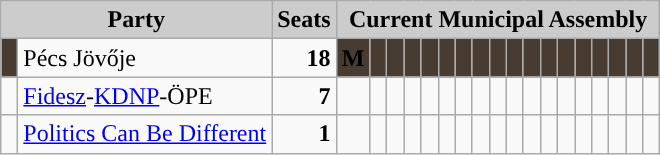<table class="wikitable">
<tr>
<th style="background:#ccc" colspan="2">Party</th>
<th style="background:#ccc">Seats</th>
<th style="background:#ccc" colspan="18">Current Municipal Assembly</th>
</tr>
<tr>
<td style="background-color: #483C32"> </td>
<td>Pécs Jövője</td>
<td style="text-align: right"><strong>18</strong></td>
<td style="background-color: #483C32"><span><strong>M</strong></span></td>
<td style="background-color: #483C32"> </td>
<td style="background-color: #483C32"> </td>
<td style="background-color: #483C32"> </td>
<td style="background-color: #483C32"> </td>
<td style="background-color: #483C32"> </td>
<td style="background-color: #483C32"> </td>
<td style="background-color: #483C32"> </td>
<td style="background-color: #483C32"> </td>
<td style="background-color: #483C32"> </td>
<td style="background-color: #483C32"> </td>
<td style="background-color: #483C32"> </td>
<td style="background-color: #483C32"> </td>
<td style="background-color: #483C32"> </td>
<td style="background-color: #483C32"> </td>
<td style="background-color: #483C32"> </td>
<td style="background-color: #483C32"> </td>
<td style="background-color: #483C32"> </td>
</tr>
<tr>
<td style="background-color: "> </td>
<td><a href='#'>Fidesz</a>-<a href='#'>KDNP</a>-ÖPE</td>
<td style="text-align: right"><strong>7</strong></td>
<td style="background-color: "> </td>
<td style="background-color: "> </td>
<td style="background-color: "> </td>
<td style="background-color: "> </td>
<td style="background-color: "> </td>
<td style="background-color: "> </td>
<td style="background-color: "> </td>
<td> </td>
<td> </td>
<td> </td>
<td> </td>
<td> </td>
<td> </td>
<td> </td>
<td> </td>
<td> </td>
<td> </td>
<td> </td>
</tr>
<tr>
<td style="background-color: "> </td>
<td><a href='#'>Politics Can Be Different</a></td>
<td style="text-align: right"><strong>1</strong></td>
<td style="background-color: "> </td>
<td> </td>
<td> </td>
<td> </td>
<td> </td>
<td> </td>
<td> </td>
<td> </td>
<td> </td>
<td> </td>
<td> </td>
<td> </td>
<td> </td>
<td> </td>
<td> </td>
<td> </td>
<td> </td>
<td> </td>
</tr>
</table>
